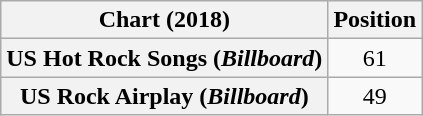<table class="wikitable plainrowheaders">
<tr>
<th>Chart (2018)</th>
<th>Position</th>
</tr>
<tr>
<th scope="row">US Hot Rock Songs (<em>Billboard</em>)</th>
<td style="text-align:center">61</td>
</tr>
<tr>
<th scope="row">US Rock Airplay (<em>Billboard</em>)</th>
<td style="text-align:center">49</td>
</tr>
</table>
